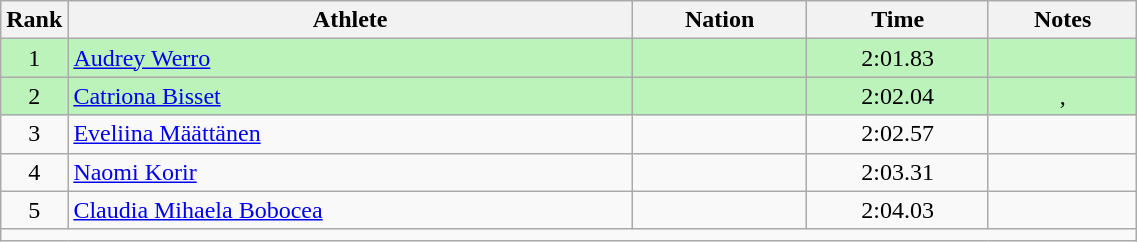<table class="wikitable sortable" style="text-align:center;width: 60%;">
<tr>
<th scope="col" style="width: 10px;">Rank</th>
<th scope="col">Athlete</th>
<th scope="col">Nation</th>
<th scope="col">Time</th>
<th scope="col">Notes</th>
</tr>
<tr bgcolor=bbf3bb>
<td>1</td>
<td align=left><a href='#'>Audrey Werro</a></td>
<td align=left></td>
<td>2:01.83</td>
<td></td>
</tr>
<tr bgcolor=bbf3bb>
<td>2</td>
<td align=left><a href='#'>Catriona Bisset</a></td>
<td align=left></td>
<td>2:02.04</td>
<td>, </td>
</tr>
<tr>
<td>3</td>
<td align=left><a href='#'>Eveliina Määttänen</a></td>
<td align=left></td>
<td>2:02.57</td>
<td></td>
</tr>
<tr>
<td>4</td>
<td align=left><a href='#'>Naomi Korir</a></td>
<td align=left></td>
<td>2:03.31</td>
<td></td>
</tr>
<tr>
<td>5</td>
<td align=left><a href='#'>Claudia Mihaela Bobocea</a></td>
<td align=left></td>
<td>2:04.03</td>
<td></td>
</tr>
<tr class="sortbottom">
<td colspan="5"></td>
</tr>
</table>
